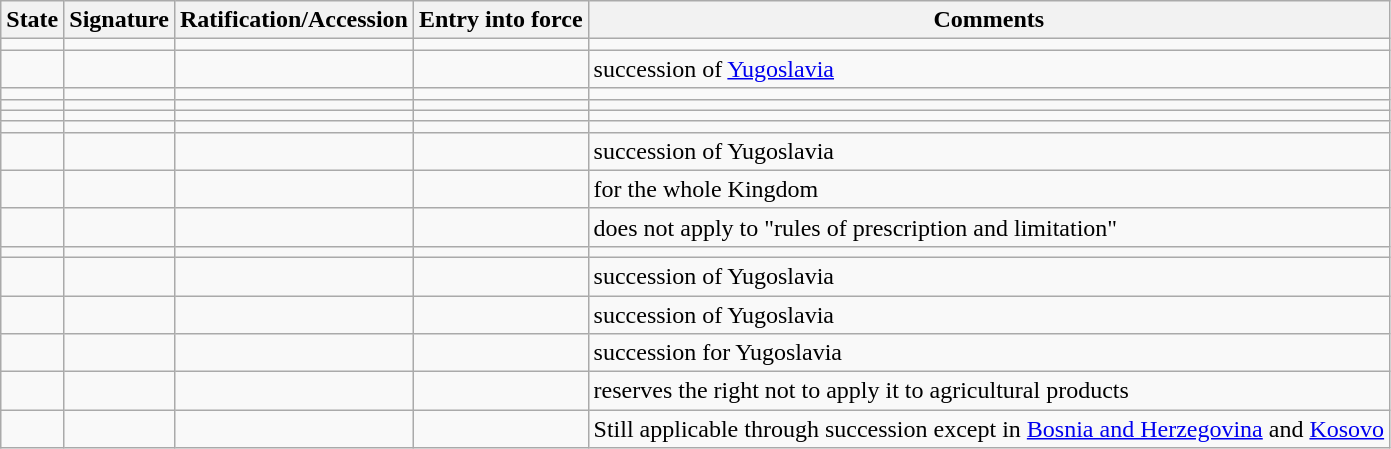<table class="wikitable sortable">
<tr>
<th>State</th>
<th>Signature</th>
<th>Ratification/Accession</th>
<th>Entry into force</th>
<th>Comments</th>
</tr>
<tr>
<td></td>
<td></td>
<td></td>
<td></td>
<td></td>
</tr>
<tr>
<td></td>
<td></td>
<td></td>
<td></td>
<td>succession of <a href='#'>Yugoslavia</a></td>
</tr>
<tr>
<td></td>
<td></td>
<td></td>
<td></td>
<td></td>
</tr>
<tr>
<td></td>
<td></td>
<td></td>
<td></td>
<td></td>
</tr>
<tr>
<td></td>
<td></td>
<td></td>
<td></td>
<td></td>
</tr>
<tr>
<td></td>
<td></td>
<td></td>
<td></td>
<td></td>
</tr>
<tr>
<td></td>
<td></td>
<td></td>
<td></td>
<td>succession of Yugoslavia</td>
</tr>
<tr>
<td></td>
<td></td>
<td></td>
<td></td>
<td>for the whole Kingdom</td>
</tr>
<tr>
<td></td>
<td></td>
<td></td>
<td></td>
<td>does not apply to "rules of prescription and limitation"</td>
</tr>
<tr>
<td></td>
<td></td>
<td></td>
<td></td>
<td></td>
</tr>
<tr>
<td></td>
<td></td>
<td></td>
<td></td>
<td>succession of Yugoslavia</td>
</tr>
<tr>
<td></td>
<td></td>
<td></td>
<td></td>
<td>succession of Yugoslavia</td>
</tr>
<tr>
<td></td>
<td></td>
<td></td>
<td></td>
<td>succession for Yugoslavia</td>
</tr>
<tr>
<td></td>
<td></td>
<td></td>
<td></td>
<td>reserves the right not to apply it to agricultural products</td>
</tr>
<tr>
<td><em></em></td>
<td><em></em></td>
<td><em></em></td>
<td><em></em></td>
<td>Still applicable through succession except in <a href='#'>Bosnia and Herzegovina</a> and <a href='#'>Kosovo</a></td>
</tr>
</table>
